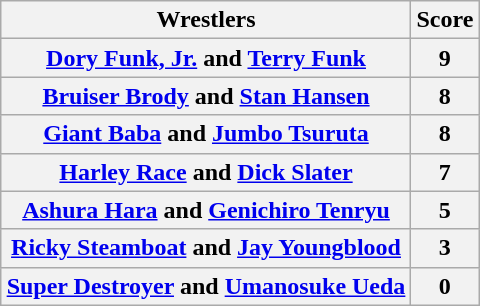<table class="wikitable" style="margin: 1em auto 1em auto">
<tr>
<th>Wrestlers</th>
<th>Score</th>
</tr>
<tr>
<th><a href='#'>Dory Funk, Jr.</a> and <a href='#'>Terry Funk</a></th>
<th>9</th>
</tr>
<tr>
<th><a href='#'>Bruiser Brody</a> and <a href='#'>Stan Hansen</a></th>
<th>8</th>
</tr>
<tr>
<th><a href='#'>Giant Baba</a> and <a href='#'>Jumbo Tsuruta</a></th>
<th>8</th>
</tr>
<tr>
<th><a href='#'>Harley Race</a> and <a href='#'>Dick Slater</a></th>
<th>7</th>
</tr>
<tr>
<th><a href='#'>Ashura Hara</a> and <a href='#'>Genichiro Tenryu</a></th>
<th>5</th>
</tr>
<tr>
<th><a href='#'>Ricky Steamboat</a> and <a href='#'>Jay Youngblood</a></th>
<th>3</th>
</tr>
<tr>
<th><a href='#'>Super Destroyer</a> and <a href='#'>Umanosuke Ueda</a></th>
<th>0</th>
</tr>
</table>
